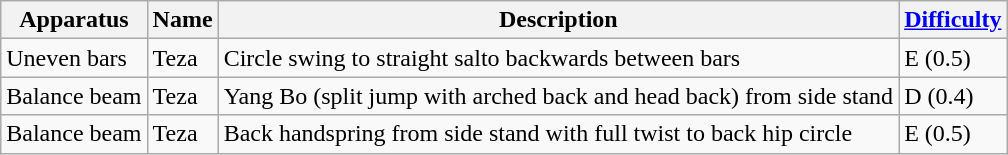<table class="wikitable">
<tr>
<th>Apparatus</th>
<th>Name</th>
<th>Description</th>
<th><a href='#'>Difficulty</a></th>
</tr>
<tr>
<td>Uneven bars</td>
<td>Teza</td>
<td>Circle swing to straight salto backwards between bars</td>
<td>E (0.5)</td>
</tr>
<tr>
<td>Balance beam</td>
<td>Teza</td>
<td>Yang Bo (split jump with arched back and head back) from side stand</td>
<td>D (0.4)</td>
</tr>
<tr>
<td>Balance beam</td>
<td>Teza</td>
<td>Back handspring from side stand with full twist to back hip circle</td>
<td>E (0.5)</td>
</tr>
</table>
